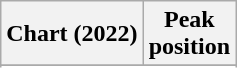<table class="wikitable sortable plainrowheaders" style="text-align:center">
<tr>
<th scope="col">Chart (2022)</th>
<th scope="col">Peak<br>position</th>
</tr>
<tr>
</tr>
<tr>
</tr>
</table>
